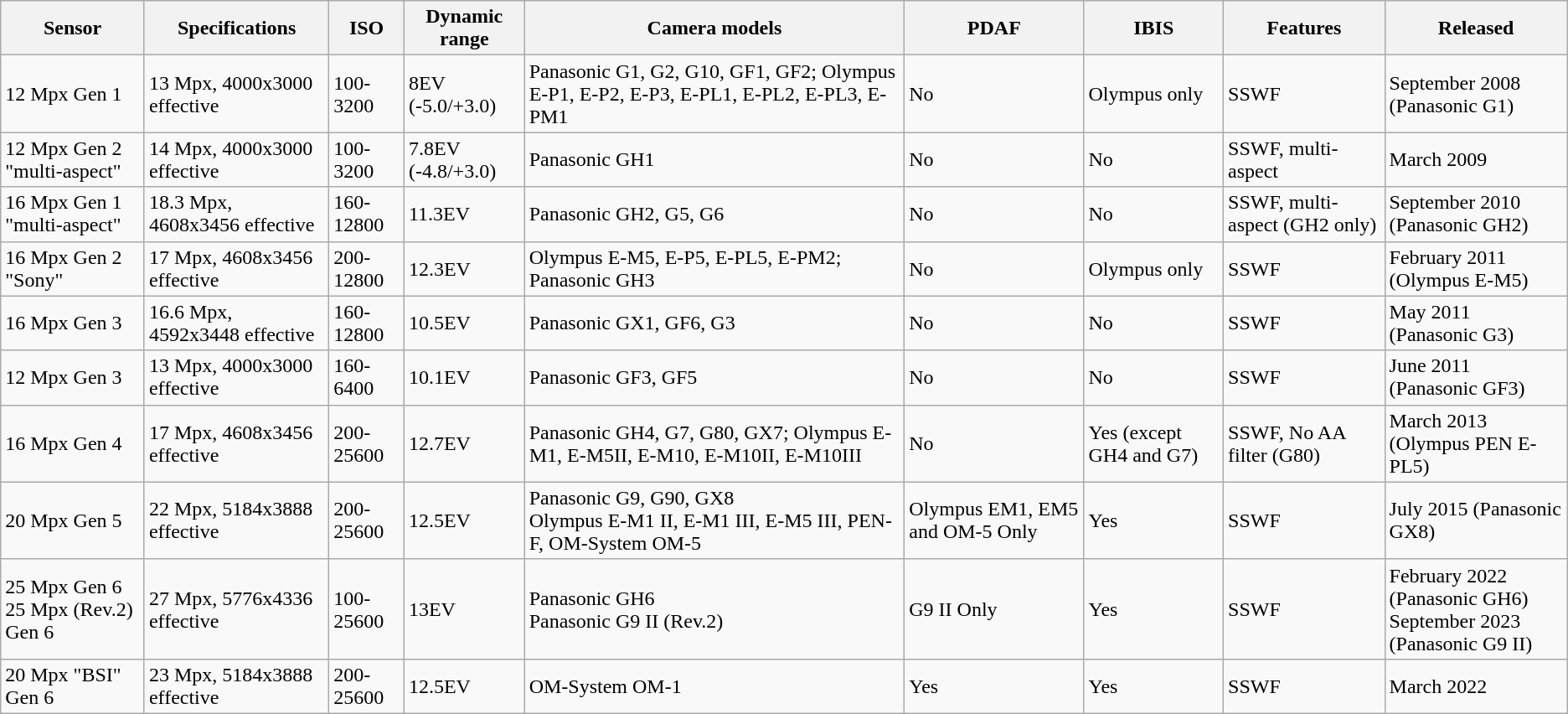<table class="wikitable sortable" style= "border:darkgrey;">
<tr>
<th>Sensor</th>
<th>Specifications</th>
<th>ISO</th>
<th>Dynamic range</th>
<th>Camera models</th>
<th>PDAF</th>
<th>IBIS</th>
<th>Features</th>
<th>Released</th>
</tr>
<tr>
<td>12 Mpx Gen 1</td>
<td>13 Mpx, 4000x3000 effective</td>
<td>100-3200</td>
<td>8EV (-5.0/+3.0)</td>
<td>Panasonic G1, G2, G10, GF1, GF2; Olympus E-P1, E-P2, E-P3, E-PL1, E-PL2, E-PL3, E-PM1</td>
<td>No</td>
<td>Olympus only</td>
<td>SSWF</td>
<td>September 2008 (Panasonic G1)</td>
</tr>
<tr>
<td>12 Mpx Gen 2 "multi-aspect"</td>
<td>14 Mpx, 4000x3000 effective</td>
<td>100-3200</td>
<td>7.8EV (-4.8/+3.0)</td>
<td>Panasonic GH1</td>
<td>No</td>
<td>No</td>
<td>SSWF, multi-aspect</td>
<td>March 2009</td>
</tr>
<tr>
<td>16 Mpx Gen 1 "multi-aspect"</td>
<td>18.3 Mpx, 4608x3456 effective</td>
<td>160-12800</td>
<td>11.3EV</td>
<td>Panasonic GH2, G5, G6</td>
<td>No</td>
<td>No</td>
<td>SSWF, multi-aspect (GH2 only)</td>
<td>September 2010 (Panasonic GH2)</td>
</tr>
<tr>
<td>16 Mpx Gen 2 "Sony"</td>
<td>17 Mpx, 4608x3456 effective</td>
<td>200-12800</td>
<td>12.3EV</td>
<td>Olympus E-M5, E-P5, E-PL5, E-PM2; Panasonic GH3</td>
<td>No</td>
<td>Olympus only</td>
<td>SSWF</td>
<td>February 2011 (Olympus E-M5)</td>
</tr>
<tr>
<td>16 Mpx Gen 3</td>
<td>16.6 Mpx, 4592x3448 effective</td>
<td>160-12800</td>
<td>10.5EV</td>
<td>Panasonic GX1, GF6, G3</td>
<td>No</td>
<td>No</td>
<td>SSWF</td>
<td>May 2011 (Panasonic G3)</td>
</tr>
<tr>
<td>12 Mpx Gen 3</td>
<td>13 Mpx, 4000x3000 effective</td>
<td>160-6400</td>
<td>10.1EV</td>
<td>Panasonic GF3, GF5</td>
<td>No</td>
<td>No</td>
<td>SSWF</td>
<td>June 2011 (Panasonic GF3)</td>
</tr>
<tr>
<td>16 Mpx Gen 4</td>
<td>17 Mpx, 4608x3456 effective</td>
<td>200-25600</td>
<td>12.7EV</td>
<td>Panasonic GH4, G7, G80, GX7; Olympus E-M1, E-M5II, E-M10, E-M10II, E-M10III</td>
<td>No</td>
<td>Yes (except GH4 and G7)</td>
<td>SSWF, No AA filter (G80)</td>
<td>March 2013 (Olympus PEN E-PL5)</td>
</tr>
<tr>
<td>20 Mpx Gen 5</td>
<td>22 Mpx, 5184x3888 effective</td>
<td>200-25600</td>
<td>12.5EV</td>
<td>Panasonic G9, G90, GX8<br>Olympus E-M1 II, E-M1 III, E-M5 III, PEN-F, OM-System OM-5</td>
<td>Olympus EM1, EM5 and OM-5 Only</td>
<td>Yes</td>
<td>SSWF</td>
<td>July 2015 (Panasonic GX8)</td>
</tr>
<tr>
<td>25 Mpx Gen 6<br>25 Mpx (Rev.2) Gen 6</td>
<td>27 Mpx, 5776x4336 effective</td>
<td>100-25600</td>
<td>13EV</td>
<td>Panasonic GH6<br>Panasonic G9 II (Rev.2)</td>
<td>G9 II Only</td>
<td>Yes</td>
<td>SSWF</td>
<td>February 2022 (Panasonic GH6)<br>September 2023 
(Panasonic G9 II)</td>
</tr>
<tr>
<td>20 Mpx "BSI" Gen 6</td>
<td>23 Mpx, 5184x3888 effective</td>
<td>200-25600</td>
<td>12.5EV</td>
<td>OM-System OM-1</td>
<td>Yes</td>
<td>Yes</td>
<td>SSWF</td>
<td>March 2022</td>
</tr>
</table>
